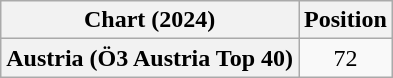<table class="wikitable plainrowheaders" style="text-align:center">
<tr>
<th scope="col">Chart (2024)</th>
<th scope="col">Position</th>
</tr>
<tr>
<th scope="row">Austria (Ö3 Austria Top 40)</th>
<td>72</td>
</tr>
</table>
